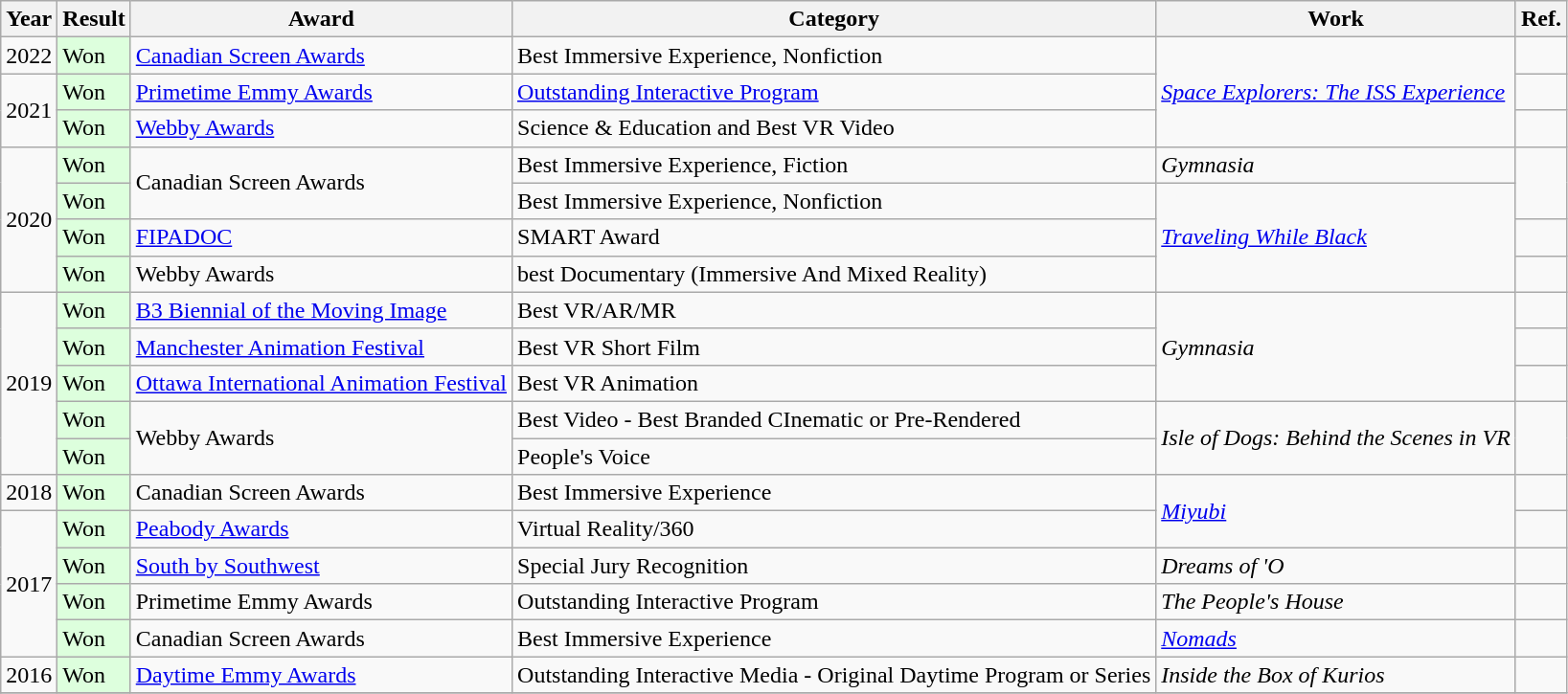<table class="wikitable">
<tr>
<th>Year</th>
<th>Result</th>
<th>Award</th>
<th>Category</th>
<th>Work</th>
<th>Ref.</th>
</tr>
<tr>
<td>2022</td>
<td style="background: #ddffdd">Won</td>
<td><a href='#'>Canadian Screen Awards</a></td>
<td>Best Immersive Experience, Nonfiction</td>
<td rowspan="3"><em><a href='#'>Space Explorers: The ISS Experience</a></em></td>
<td></td>
</tr>
<tr>
<td rowspan="2">2021</td>
<td style="background: #ddffdd">Won</td>
<td><a href='#'>Primetime Emmy Awards</a></td>
<td><a href='#'>Outstanding Interactive Program</a></td>
<td></td>
</tr>
<tr>
<td style="background: #ddffdd">Won</td>
<td><a href='#'>Webby Awards</a></td>
<td>Science & Education and Best VR Video</td>
<td></td>
</tr>
<tr>
<td rowspan="4">2020</td>
<td style="background: #ddffdd">Won</td>
<td rowspan="2">Canadian Screen Awards</td>
<td>Best Immersive Experience, Fiction</td>
<td><em>Gymnasia</em></td>
<td rowspan="2"></td>
</tr>
<tr>
<td style="background: #ddffdd">Won</td>
<td>Best Immersive Experience, Nonfiction</td>
<td rowspan="3"><em><a href='#'>Traveling While Black</a></em></td>
</tr>
<tr>
<td style="background: #ddffdd">Won</td>
<td><a href='#'>FIPADOC</a></td>
<td>SMART Award</td>
<td></td>
</tr>
<tr>
<td style="background: #ddffdd">Won</td>
<td>Webby Awards</td>
<td>best Documentary (Immersive And Mixed Reality)</td>
<td></td>
</tr>
<tr>
<td rowspan="5">2019</td>
<td style="background: #ddffdd">Won</td>
<td><a href='#'>B3 Biennial of the Moving Image</a></td>
<td>Best VR/AR/MR</td>
<td rowspan="3"><em>Gymnasia</em></td>
<td></td>
</tr>
<tr>
<td style="background: #ddffdd">Won</td>
<td><a href='#'>Manchester Animation Festival</a></td>
<td>Best VR Short Film</td>
<td></td>
</tr>
<tr>
<td style="background: #ddffdd">Won</td>
<td><a href='#'>Ottawa International Animation Festival</a></td>
<td>Best VR Animation</td>
<td></td>
</tr>
<tr>
<td style="background: #ddffdd">Won</td>
<td rowspan="2">Webby Awards</td>
<td>Best Video - Best Branded CInematic or Pre-Rendered</td>
<td rowspan="2"><em>Isle of Dogs: Behind the Scenes in VR</em></td>
<td rowspan="2"></td>
</tr>
<tr>
<td style="background: #ddffdd">Won</td>
<td>People's Voice</td>
</tr>
<tr>
<td>2018</td>
<td style="background: #ddffdd">Won</td>
<td>Canadian Screen Awards</td>
<td>Best Immersive Experience</td>
<td rowspan="2"><em><a href='#'>Miyubi</a></em></td>
<td></td>
</tr>
<tr>
<td rowspan="4">2017</td>
<td style="background: #ddffdd">Won</td>
<td><a href='#'>Peabody Awards</a></td>
<td>Virtual Reality/360</td>
<td></td>
</tr>
<tr>
<td style="background: #ddffdd">Won</td>
<td><a href='#'>South by Southwest</a></td>
<td>Special Jury Recognition</td>
<td><em>Dreams of 'O</em></td>
<td></td>
</tr>
<tr>
<td style="background: #ddffdd">Won</td>
<td>Primetime Emmy Awards</td>
<td>Outstanding Interactive Program</td>
<td><em>The People's House</em></td>
<td></td>
</tr>
<tr>
<td style="background: #ddffdd">Won</td>
<td>Canadian Screen Awards</td>
<td>Best Immersive Experience</td>
<td><em><a href='#'>Nomads</a></em></td>
<td></td>
</tr>
<tr>
<td>2016</td>
<td style="background: #ddffdd">Won</td>
<td><a href='#'>Daytime Emmy Awards</a></td>
<td>Outstanding Interactive Media - Original Daytime Program or Series</td>
<td><em>Inside the Box of Kurios</em></td>
<td></td>
</tr>
<tr>
</tr>
</table>
